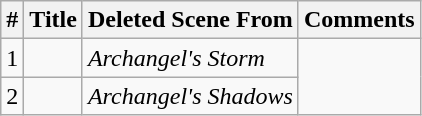<table class="wikitable">
<tr>
<th>#</th>
<th>Title</th>
<th>Deleted Scene From</th>
<th>Comments</th>
</tr>
<tr>
<td>1</td>
<td></td>
<td><em>Archangel's Storm</em></td>
</tr>
<tr>
<td>2</td>
<td></td>
<td><em>Archangel's Shadows</em></td>
</tr>
</table>
